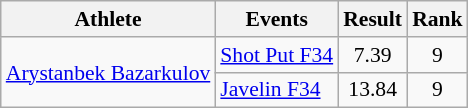<table class=wikitable style="font-size:90%">
<tr align=center>
<th>Athlete</th>
<th>Events</th>
<th>Result</th>
<th>Rank</th>
</tr>
<tr align=center>
<td align=left rowspan=2><a href='#'>Arystanbek Bazarkulov</a></td>
<td align=left><a href='#'>Shot Put F34</a></td>
<td>7.39</td>
<td>9</td>
</tr>
<tr align=center>
<td align=left><a href='#'>Javelin F34</a></td>
<td>13.84</td>
<td>9</td>
</tr>
</table>
